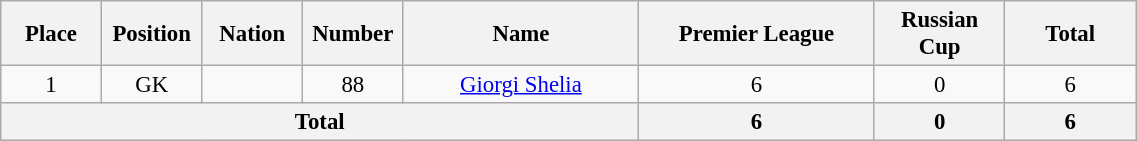<table class="wikitable" style="font-size: 95%; text-align: center;">
<tr>
<th width=60>Place</th>
<th width=60>Position</th>
<th width=60>Nation</th>
<th width=60>Number</th>
<th width=150>Name</th>
<th width=150>Premier League</th>
<th width=80>Russian Cup</th>
<th width=80>Total</th>
</tr>
<tr>
<td>1</td>
<td>GK</td>
<td></td>
<td>88</td>
<td><a href='#'>Giorgi Shelia</a></td>
<td>6</td>
<td>0</td>
<td>6</td>
</tr>
<tr>
<th colspan=5>Total</th>
<th>6</th>
<th>0</th>
<th>6</th>
</tr>
</table>
